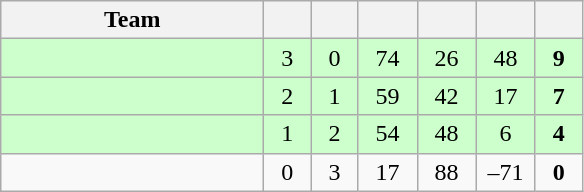<table class="wikitable" style="text-align:center;">
<tr>
<th style="width:10.5em;">Team</th>
<th style="width:1.5em;"></th>
<th style="width:1.5em;"></th>
<th style="width:2.0em;"></th>
<th style="width:2.0em;"></th>
<th style="width:2.0em;"></th>
<th style="width:1.5em;"></th>
</tr>
<tr bgcolor=#cfc>
<td align="left"></td>
<td>3</td>
<td>0</td>
<td>74</td>
<td>26</td>
<td>48</td>
<td><strong>9</strong></td>
</tr>
<tr bgcolor=#cfc>
<td align="left"></td>
<td>2</td>
<td>1</td>
<td>59</td>
<td>42</td>
<td>17</td>
<td><strong>7</strong></td>
</tr>
<tr bgcolor=#cfc>
<td align="left"></td>
<td>1</td>
<td>2</td>
<td>54</td>
<td>48</td>
<td>6</td>
<td><strong>4</strong></td>
</tr>
<tr>
<td align="left"></td>
<td>0</td>
<td>3</td>
<td>17</td>
<td>88</td>
<td>–71</td>
<td><strong>0</strong></td>
</tr>
</table>
